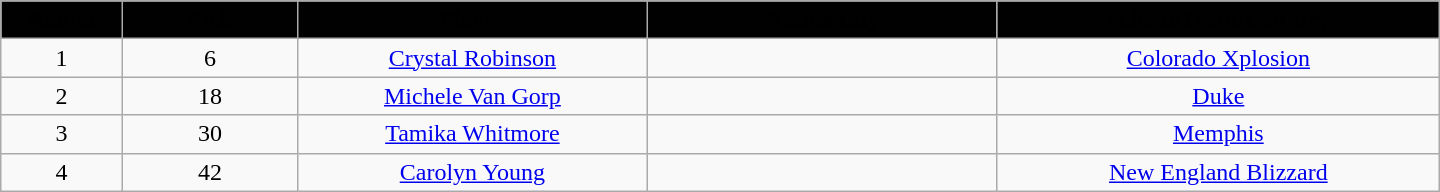<table class="wikitable" style="text-align:center; width:60em">
<tr>
<th style="background: #010101" width="2%"><span>Round</span></th>
<th style="background: #010101" width="5%"><span>Pick</span></th>
<th style="background: #010101" width="10%"><span>Player</span></th>
<th style="background: #010101" width="10%"><span>Nationality</span></th>
<th style="background: #010101" width="10%"><span>School/Team/Country</span></th>
</tr>
<tr>
<td>1</td>
<td>6</td>
<td><a href='#'>Crystal Robinson</a></td>
<td></td>
<td><a href='#'>Colorado Xplosion</a></td>
</tr>
<tr>
<td>2</td>
<td>18</td>
<td><a href='#'>Michele Van Gorp</a></td>
<td></td>
<td><a href='#'>Duke</a></td>
</tr>
<tr>
<td>3</td>
<td>30</td>
<td><a href='#'>Tamika Whitmore</a></td>
<td></td>
<td><a href='#'>Memphis</a></td>
</tr>
<tr>
<td>4</td>
<td>42</td>
<td><a href='#'>Carolyn Young</a></td>
<td></td>
<td><a href='#'>New England Blizzard</a></td>
</tr>
</table>
